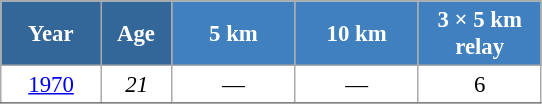<table class="wikitable" style="font-size:95%; text-align:center; border:grey solid 1px; border-collapse:collapse; background:#ffffff;">
<tr>
<th style="background-color:#369; color:white; width:60px;"> Year </th>
<th style="background-color:#369; color:white; width:40px;"> Age </th>
<th style="background-color:#4180be; color:white; width:75px;"> 5 km </th>
<th style="background-color:#4180be; color:white; width:75px;"> 10 km </th>
<th style="background-color:#4180be; color:white; width:75px;"> 3 × 5 km <br> relay </th>
</tr>
<tr>
<td><a href='#'>1970</a></td>
<td><em>21</em></td>
<td>—</td>
<td>—</td>
<td>6</td>
</tr>
<tr>
</tr>
</table>
